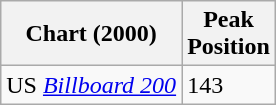<table class="wikitable sortable">
<tr>
<th>Chart (2000)</th>
<th>Peak<br>Position</th>
</tr>
<tr>
<td>US <em><a href='#'>Billboard 200</a></em></td>
<td>143</td>
</tr>
</table>
